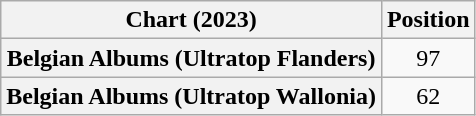<table class="wikitable sortable plainrowheaders" style="text-align:center">
<tr>
<th scope="col">Chart (2023)</th>
<th scope="col">Position</th>
</tr>
<tr>
<th scope="row">Belgian Albums (Ultratop Flanders)</th>
<td>97</td>
</tr>
<tr>
<th scope="row">Belgian Albums (Ultratop Wallonia)</th>
<td>62</td>
</tr>
</table>
